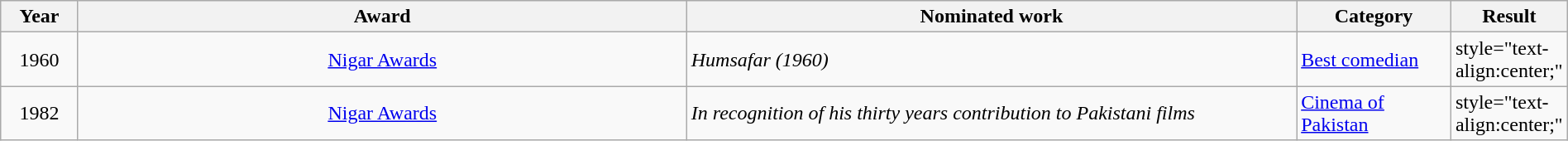<table class="wikitable sortable" width=100%>
<tr>
<th width=5%>Year</th>
<th style="width:40%;">Award</th>
<th style="width:40%;">Nominated work</th>
<th style="width:10%;">Category</th>
<th width=5%>Result</th>
</tr>
<tr>
<td style="text-align:center;">1960</td>
<td style="text-align:center;"><a href='#'>Nigar Awards</a></td>
<td style="text-align:left;"><em>Humsafar (1960)</em></td>
<td><a href='#'>Best comedian</a></td>
<td>style="text-align:center;"</td>
</tr>
<tr>
<td style="text-align:center;">1982</td>
<td style="text-align:center;"><a href='#'>Nigar Awards</a></td>
<td style="text-align:left;"><em>In recognition of his thirty years contribution to Pakistani films</em></td>
<td><a href='#'>Cinema of Pakistan</a></td>
<td>style="text-align:center;"</td>
</tr>
</table>
